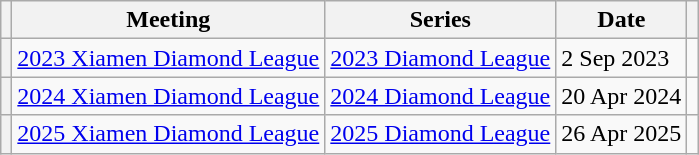<table class="wikitable plainrowheaders sticky-header defaultleft col4right">
<tr>
<th scope="col"></th>
<th scope="col">Meeting</th>
<th scope="col">Series</th>
<th scope="col">Date</th>
<th scope="col"></th>
</tr>
<tr>
<th scope="row"></th>
<td><a href='#'>2023 Xiamen Diamond League</a></td>
<td><a href='#'>2023 Diamond League</a></td>
<td>2 Sep 2023</td>
<td></td>
</tr>
<tr>
<th scope="row"></th>
<td><a href='#'>2024 Xiamen Diamond League</a></td>
<td><a href='#'>2024 Diamond League</a></td>
<td>20 Apr 2024</td>
<td></td>
</tr>
<tr>
<th scope="row"></th>
<td><a href='#'>2025 Xiamen Diamond League</a></td>
<td><a href='#'>2025 Diamond League</a></td>
<td>26 Apr 2025</td>
<td></td>
</tr>
</table>
